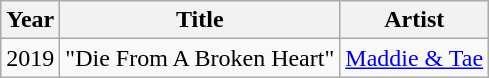<table class="wikitable">
<tr>
<th>Year</th>
<th>Title</th>
<th>Artist</th>
</tr>
<tr>
<td>2019</td>
<td>"Die From A Broken Heart"</td>
<td><a href='#'>Maddie & Tae</a></td>
</tr>
</table>
